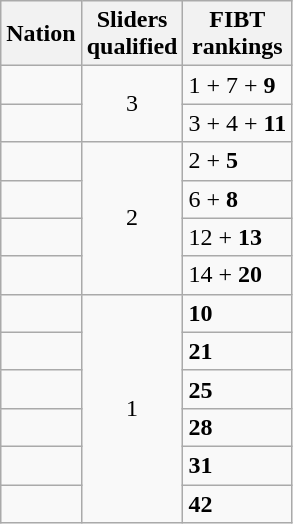<table class="wikitable">
<tr>
<th>Nation</th>
<th>Sliders<br>qualified</th>
<th>FIBT<br>rankings</th>
</tr>
<tr>
<td></td>
<td rowspan = 2 align = "center">3</td>
<td>1 + 7 + <strong>9</strong></td>
</tr>
<tr>
<td></td>
<td>3 + 4 + <strong>11</strong></td>
</tr>
<tr>
<td></td>
<td rowspan = 4 align = "center">2</td>
<td>2 + <strong>5</strong></td>
</tr>
<tr>
<td></td>
<td>6 + <strong>8</strong></td>
</tr>
<tr>
<td></td>
<td>12 + <strong>13</strong></td>
</tr>
<tr>
<td></td>
<td>14 + <strong>20</strong></td>
</tr>
<tr>
<td></td>
<td rowspan = 6 align = "center">1</td>
<td><strong>10</strong></td>
</tr>
<tr>
<td></td>
<td><strong>21</strong></td>
</tr>
<tr>
<td></td>
<td><strong>25</strong></td>
</tr>
<tr>
<td></td>
<td><strong>28</strong></td>
</tr>
<tr>
<td></td>
<td><strong>31</strong></td>
</tr>
<tr>
<td></td>
<td><strong>42</strong></td>
</tr>
</table>
